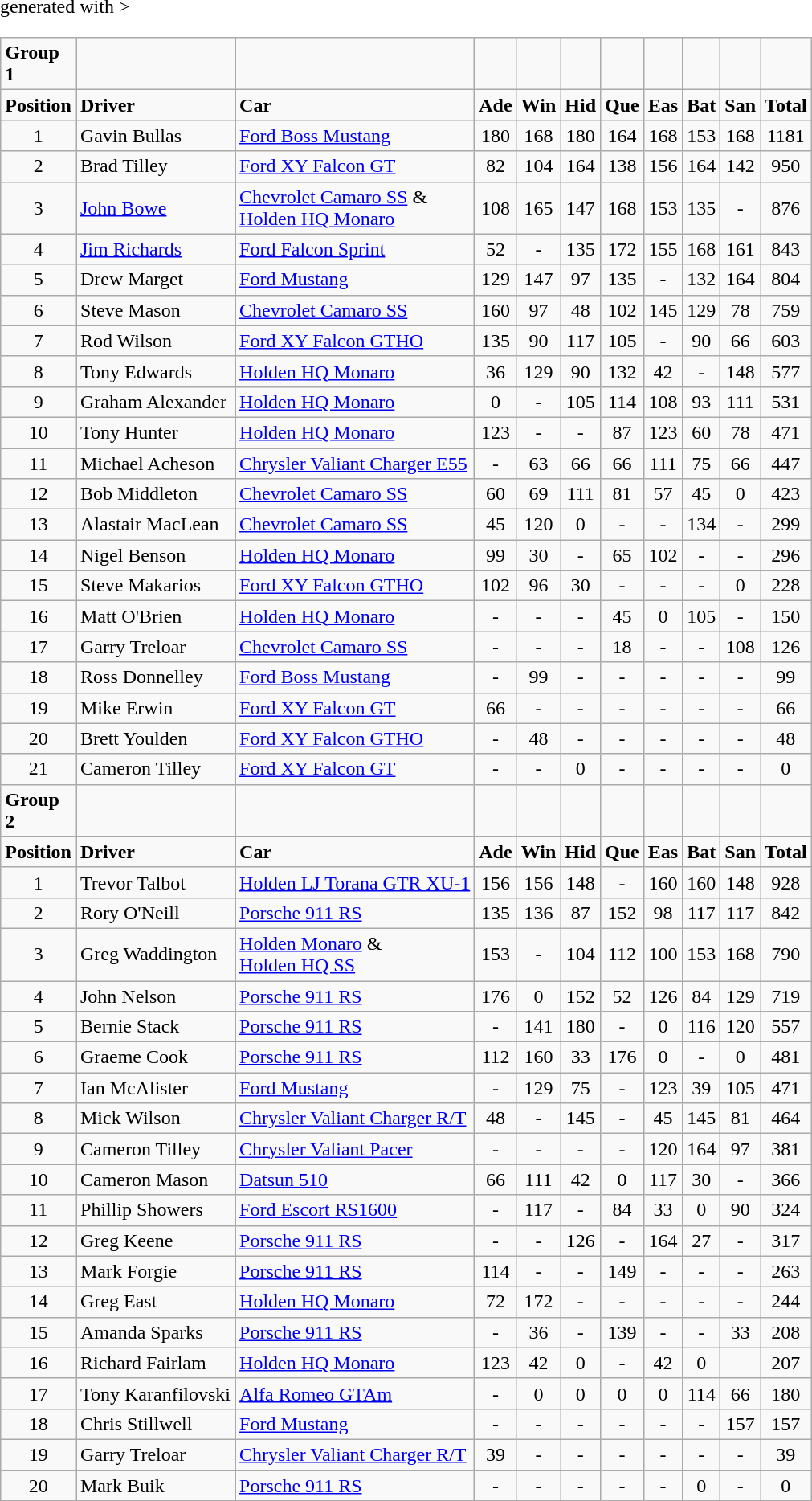<table class="wikitable" <hiddentext>generated with >
<tr>
<td style="font-weight:bold" width="36" height="13">Group 1</td>
<td></td>
<td></td>
<td></td>
<td></td>
<td></td>
<td></td>
<td></td>
<td></td>
<td></td>
<td></td>
</tr>
<tr style="font-weight:bold">
<td height="13">Position</td>
<td>Driver</td>
<td>Car</td>
<td align="center">Ade</td>
<td align="center">Win</td>
<td align="center">Hid</td>
<td align="center">Que</td>
<td align="center">Eas</td>
<td align="center">Bat</td>
<td align="center">San</td>
<td align="center">Total</td>
</tr>
<tr>
<td align="center">1</td>
<td>Gavin Bullas</td>
<td><a href='#'>Ford Boss Mustang</a></td>
<td align="center">180</td>
<td align="center">168</td>
<td align="center">180</td>
<td align="center">164</td>
<td align="center">168</td>
<td align="center">153</td>
<td align="center">168</td>
<td align="center">1181</td>
</tr>
<tr>
<td align="center">2</td>
<td>Brad Tilley</td>
<td><a href='#'>Ford XY Falcon GT</a></td>
<td align="center">82</td>
<td align="center">104</td>
<td align="center">164</td>
<td align="center">138</td>
<td align="center">156</td>
<td align="center">164</td>
<td align="center">142</td>
<td align="center">950</td>
</tr>
<tr>
<td align="center">3</td>
<td><a href='#'>John Bowe</a></td>
<td><a href='#'>Chevrolet Camaro SS</a> & <br> <a href='#'>Holden HQ Monaro</a></td>
<td align="center">108</td>
<td align="center">165</td>
<td align="center">147</td>
<td align="center">168</td>
<td align="center">153</td>
<td align="center">135</td>
<td align="center">-</td>
<td align="center">876</td>
</tr>
<tr>
<td align="center">4</td>
<td><a href='#'>Jim Richards</a></td>
<td><a href='#'>Ford Falcon Sprint</a></td>
<td align="center">52</td>
<td align="center">-</td>
<td align="center">135</td>
<td align="center">172</td>
<td align="center">155</td>
<td align="center">168</td>
<td align="center">161</td>
<td align="center">843</td>
</tr>
<tr>
<td align="center">5</td>
<td>Drew Marget</td>
<td><a href='#'>Ford Mustang</a></td>
<td align="center">129</td>
<td align="center">147</td>
<td align="center">97</td>
<td align="center">135</td>
<td align="center">-</td>
<td align="center">132</td>
<td align="center">164</td>
<td align="center">804</td>
</tr>
<tr>
<td align="center">6</td>
<td>Steve Mason</td>
<td><a href='#'>Chevrolet Camaro SS</a></td>
<td align="center">160</td>
<td align="center">97</td>
<td align="center">48</td>
<td align="center">102</td>
<td align="center">145</td>
<td align="center">129</td>
<td align="center">78</td>
<td align="center">759</td>
</tr>
<tr>
<td align="center">7</td>
<td>Rod Wilson</td>
<td><a href='#'>Ford XY Falcon GTHO</a></td>
<td align="center">135</td>
<td align="center">90</td>
<td align="center">117</td>
<td align="center">105</td>
<td align="center">-</td>
<td align="center">90</td>
<td align="center">66</td>
<td align="center">603</td>
</tr>
<tr>
<td align="center">8</td>
<td>Tony Edwards</td>
<td><a href='#'>Holden HQ Monaro</a></td>
<td align="center">36</td>
<td align="center">129</td>
<td align="center">90</td>
<td align="center">132</td>
<td align="center">42</td>
<td align="center">-</td>
<td align="center">148</td>
<td align="center">577</td>
</tr>
<tr>
<td align="center">9</td>
<td>Graham Alexander</td>
<td><a href='#'>Holden HQ Monaro</a></td>
<td align="center">0</td>
<td align="center">-</td>
<td align="center">105</td>
<td align="center">114</td>
<td align="center">108</td>
<td align="center">93</td>
<td align="center">111</td>
<td align="center">531</td>
</tr>
<tr>
<td align="center">10</td>
<td>Tony Hunter</td>
<td><a href='#'>Holden HQ Monaro</a></td>
<td align="center">123</td>
<td align="center">-</td>
<td align="center">-</td>
<td align="center">87</td>
<td align="center">123</td>
<td align="center">60</td>
<td align="center">78</td>
<td align="center">471</td>
</tr>
<tr>
<td align="center">11</td>
<td>Michael Acheson</td>
<td><a href='#'>Chrysler Valiant Charger E55</a></td>
<td align="center">-</td>
<td align="center">63</td>
<td align="center">66</td>
<td align="center">66</td>
<td align="center">111</td>
<td align="center">75</td>
<td align="center">66</td>
<td align="center">447</td>
</tr>
<tr>
<td align="center">12</td>
<td>Bob Middleton</td>
<td><a href='#'>Chevrolet Camaro SS</a></td>
<td align="center">60</td>
<td align="center">69</td>
<td align="center">111</td>
<td align="center">81</td>
<td align="center">57</td>
<td align="center">45</td>
<td align="center">0</td>
<td align="center">423</td>
</tr>
<tr>
<td align="center">13</td>
<td>Alastair MacLean</td>
<td><a href='#'>Chevrolet Camaro SS</a></td>
<td align="center">45</td>
<td align="center">120</td>
<td align="center">0</td>
<td align="center">-</td>
<td align="center">-</td>
<td align="center">134</td>
<td align="center">-</td>
<td align="center">299</td>
</tr>
<tr>
<td align="center">14</td>
<td>Nigel Benson</td>
<td><a href='#'>Holden HQ Monaro</a></td>
<td align="center">99</td>
<td align="center">30</td>
<td align="center">-</td>
<td align="center">65</td>
<td align="center">102</td>
<td align="center">-</td>
<td align="center">-</td>
<td align="center">296</td>
</tr>
<tr>
<td align="center">15</td>
<td>Steve Makarios</td>
<td><a href='#'>Ford XY Falcon GTHO</a></td>
<td align="center">102</td>
<td align="center">96</td>
<td align="center">30</td>
<td align="center">-</td>
<td align="center">-</td>
<td align="center">-</td>
<td align="center">0</td>
<td align="center">228</td>
</tr>
<tr>
<td align="center">16</td>
<td>Matt O'Brien</td>
<td><a href='#'>Holden HQ Monaro</a></td>
<td align="center">-</td>
<td align="center">-</td>
<td align="center">-</td>
<td align="center">45</td>
<td align="center">0</td>
<td align="center">105</td>
<td align="center">-</td>
<td align="center">150</td>
</tr>
<tr>
<td align="center">17</td>
<td>Garry Treloar</td>
<td><a href='#'>Chevrolet Camaro SS</a></td>
<td align="center">-</td>
<td align="center">-</td>
<td align="center">-</td>
<td align="center">18</td>
<td align="center">-</td>
<td align="center">-</td>
<td align="center">108</td>
<td align="center">126</td>
</tr>
<tr>
<td align="center">18</td>
<td>Ross Donnelley</td>
<td><a href='#'>Ford Boss Mustang</a></td>
<td align="center">-</td>
<td align="center">99</td>
<td align="center">-</td>
<td align="center">-</td>
<td align="center">-</td>
<td align="center">-</td>
<td align="center">-</td>
<td align="center">99</td>
</tr>
<tr>
<td align="center">19</td>
<td>Mike Erwin</td>
<td><a href='#'>Ford XY Falcon GT</a></td>
<td align="center">66</td>
<td align="center">-</td>
<td align="center">-</td>
<td align="center">-</td>
<td align="center">-</td>
<td align="center">-</td>
<td align="center">-</td>
<td align="center">66</td>
</tr>
<tr>
<td align="center">20</td>
<td>Brett Youlden</td>
<td><a href='#'>Ford XY Falcon GTHO</a></td>
<td align="center">-</td>
<td align="center">48</td>
<td align="center">-</td>
<td align="center">-</td>
<td align="center">-</td>
<td align="center">-</td>
<td align="center">-</td>
<td align="center">48</td>
</tr>
<tr>
<td align="center">21</td>
<td>Cameron Tilley</td>
<td><a href='#'>Ford XY Falcon GT</a></td>
<td align="center">-</td>
<td align="center">-</td>
<td align="center">0</td>
<td align="center">-</td>
<td align="center">-</td>
<td align="center">-</td>
<td align="center">-</td>
<td align="center">0</td>
</tr>
<tr>
<td style="font-weight:bold" height="13">Group 2</td>
<td></td>
<td></td>
<td></td>
<td></td>
<td></td>
<td></td>
<td></td>
<td></td>
<td></td>
<td></td>
</tr>
<tr style="font-weight:bold">
<td height="13">Position</td>
<td>Driver</td>
<td>Car</td>
<td align="center">Ade</td>
<td align="center">Win</td>
<td align="center">Hid</td>
<td align="center">Que</td>
<td align="center">Eas</td>
<td align="center">Bat</td>
<td align="center">San</td>
<td align="center">Total</td>
</tr>
<tr>
<td align="center">1</td>
<td>Trevor Talbot</td>
<td><a href='#'>Holden LJ Torana GTR XU-1</a></td>
<td align="center">156</td>
<td align="center">156</td>
<td align="center">148</td>
<td align="center">-</td>
<td align="center">160</td>
<td align="center">160</td>
<td align="center">148</td>
<td align="center">928</td>
</tr>
<tr>
<td align="center">2</td>
<td>Rory O'Neill</td>
<td><a href='#'>Porsche 911 RS</a></td>
<td align="center">135</td>
<td align="center">136</td>
<td align="center">87</td>
<td align="center">152</td>
<td align="center">98</td>
<td align="center">117</td>
<td align="center">117</td>
<td align="center">842</td>
</tr>
<tr>
<td align="center">3</td>
<td>Greg Waddington</td>
<td><a href='#'>Holden Monaro</a> & <br> <a href='#'>Holden HQ SS</a></td>
<td align="center">153</td>
<td align="center">-</td>
<td align="center">104</td>
<td align="center">112</td>
<td align="center">100</td>
<td align="center">153</td>
<td align="center">168</td>
<td align="center">790</td>
</tr>
<tr>
<td align="center">4</td>
<td>John Nelson</td>
<td><a href='#'>Porsche 911 RS</a></td>
<td align="center">176</td>
<td align="center">0</td>
<td align="center">152</td>
<td align="center">52</td>
<td align="center">126</td>
<td align="center">84</td>
<td align="center">129</td>
<td align="center">719</td>
</tr>
<tr>
<td align="center">5</td>
<td>Bernie Stack</td>
<td><a href='#'>Porsche 911 RS</a></td>
<td align="center">-</td>
<td align="center">141</td>
<td align="center">180</td>
<td align="center">-</td>
<td align="center">0</td>
<td align="center">116</td>
<td align="center">120</td>
<td align="center">557</td>
</tr>
<tr>
<td align="center">6</td>
<td>Graeme Cook</td>
<td><a href='#'>Porsche 911 RS</a></td>
<td align="center">112</td>
<td align="center">160</td>
<td align="center">33</td>
<td align="center">176</td>
<td align="center">0</td>
<td align="center">-</td>
<td align="center">0</td>
<td align="center">481</td>
</tr>
<tr>
<td align="center">7</td>
<td>Ian McAlister</td>
<td><a href='#'>Ford Mustang</a></td>
<td align="center">-</td>
<td align="center">129</td>
<td align="center">75</td>
<td align="center">-</td>
<td align="center">123</td>
<td align="center">39</td>
<td align="center">105</td>
<td align="center">471</td>
</tr>
<tr>
<td align="center">8</td>
<td>Mick Wilson</td>
<td><a href='#'>Chrysler Valiant Charger R/T</a></td>
<td align="center">48</td>
<td align="center">-</td>
<td align="center">145</td>
<td align="center">-</td>
<td align="center">45</td>
<td align="center">145</td>
<td align="center">81</td>
<td align="center">464</td>
</tr>
<tr>
<td align="center">9</td>
<td>Cameron Tilley</td>
<td><a href='#'>Chrysler Valiant Pacer</a></td>
<td align="center">-</td>
<td align="center">-</td>
<td align="center">-</td>
<td align="center">-</td>
<td align="center">120</td>
<td align="center">164</td>
<td align="center">97</td>
<td align="center">381</td>
</tr>
<tr>
<td align="center">10</td>
<td>Cameron Mason</td>
<td><a href='#'>Datsun 510</a></td>
<td align="center">66</td>
<td align="center">111</td>
<td align="center">42</td>
<td align="center">0</td>
<td align="center">117</td>
<td align="center">30</td>
<td align="center">-</td>
<td align="center">366</td>
</tr>
<tr>
<td align="center">11</td>
<td>Phillip Showers</td>
<td><a href='#'>Ford Escort RS1600</a></td>
<td align="center">-</td>
<td align="center">117</td>
<td align="center">-</td>
<td align="center">84</td>
<td align="center">33</td>
<td align="center">0</td>
<td align="center">90</td>
<td align="center">324</td>
</tr>
<tr>
<td align="center">12</td>
<td>Greg Keene</td>
<td><a href='#'>Porsche 911 RS</a></td>
<td align="center">-</td>
<td align="center">-</td>
<td align="center">126</td>
<td align="center">-</td>
<td align="center">164</td>
<td align="center">27</td>
<td align="center">-</td>
<td align="center">317</td>
</tr>
<tr>
<td align="center">13</td>
<td>Mark Forgie</td>
<td><a href='#'>Porsche 911 RS</a></td>
<td align="center">114</td>
<td align="center">-</td>
<td align="center">-</td>
<td align="center">149</td>
<td align="center">-</td>
<td align="center">-</td>
<td align="center">-</td>
<td align="center">263</td>
</tr>
<tr>
<td align="center">14</td>
<td>Greg East</td>
<td><a href='#'>Holden HQ Monaro</a></td>
<td align="center">72</td>
<td align="center">172</td>
<td align="center">-</td>
<td align="center">-</td>
<td align="center">-</td>
<td align="center">-</td>
<td align="center">-</td>
<td align="center">244</td>
</tr>
<tr>
<td align="center">15</td>
<td>Amanda Sparks</td>
<td><a href='#'>Porsche 911 RS</a></td>
<td align="center">-</td>
<td align="center">36</td>
<td align="center">-</td>
<td align="center">139</td>
<td align="center">-</td>
<td align="center">-</td>
<td align="center">33</td>
<td align="center">208</td>
</tr>
<tr>
<td align="center">16</td>
<td>Richard Fairlam</td>
<td><a href='#'>Holden HQ Monaro</a></td>
<td align="center">123</td>
<td align="center">42</td>
<td align="center">0</td>
<td align="center">-</td>
<td align="center">42</td>
<td align="center">0</td>
<td align="center"></td>
<td align="center">207</td>
</tr>
<tr>
<td align="center">17</td>
<td>Tony Karanfilovski</td>
<td><a href='#'>Alfa Romeo GTAm</a></td>
<td align="center">-</td>
<td align="center">0</td>
<td align="center">0</td>
<td align="center">0</td>
<td align="center">0</td>
<td align="center">114</td>
<td align="center">66</td>
<td align="center">180</td>
</tr>
<tr>
<td align="center">18</td>
<td>Chris Stillwell</td>
<td><a href='#'>Ford Mustang</a></td>
<td align="center">-</td>
<td align="center">-</td>
<td align="center">-</td>
<td align="center">-</td>
<td align="center">-</td>
<td align="center">-</td>
<td align="center">157</td>
<td align="center">157</td>
</tr>
<tr>
<td align="center">19</td>
<td>Garry Treloar</td>
<td><a href='#'>Chrysler Valiant Charger R/T</a></td>
<td align="center">39</td>
<td align="center">-</td>
<td align="center">-</td>
<td align="center">-</td>
<td align="center">-</td>
<td align="center">-</td>
<td align="center">-</td>
<td align="center">39</td>
</tr>
<tr>
<td align="center">20</td>
<td>Mark Buik</td>
<td><a href='#'>Porsche 911 RS</a></td>
<td align="center">-</td>
<td align="center">-</td>
<td align="center">-</td>
<td align="center">-</td>
<td align="center">-</td>
<td align="center">0</td>
<td align="center">-</td>
<td align="center">0</td>
</tr>
</table>
